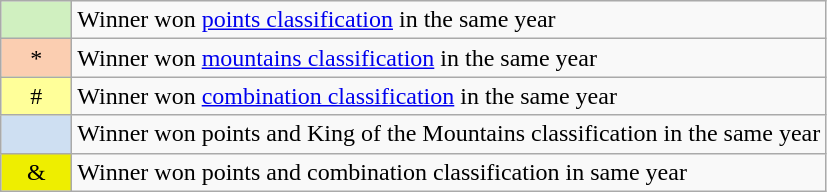<table class="wikitable">
<tr>
<td style="text-align:center; width:40px; background:#d0f0c0;"></td>
<td>Winner won <a href='#'>points classification</a> in the same year</td>
</tr>
<tr>
<td style="text-align:center; width:40px; background:#fbceb1;">*</td>
<td>Winner won <a href='#'>mountains classification</a> in the same year</td>
</tr>
<tr>
<td style="text-align:center; width:40px; background:#ff9;">#</td>
<td>Winner won <a href='#'>combination classification</a> in the same year</td>
</tr>
<tr>
<td style="text-align:center; width:40px; background:#cedff2;"></td>
<td>Winner won points and King of the Mountains classification in the same year</td>
</tr>
<tr>
<td style="width:40px; background:#ee0; text-align:center; text-align:center;">&</td>
<td>Winner won points and combination classification in same year</td>
</tr>
</table>
